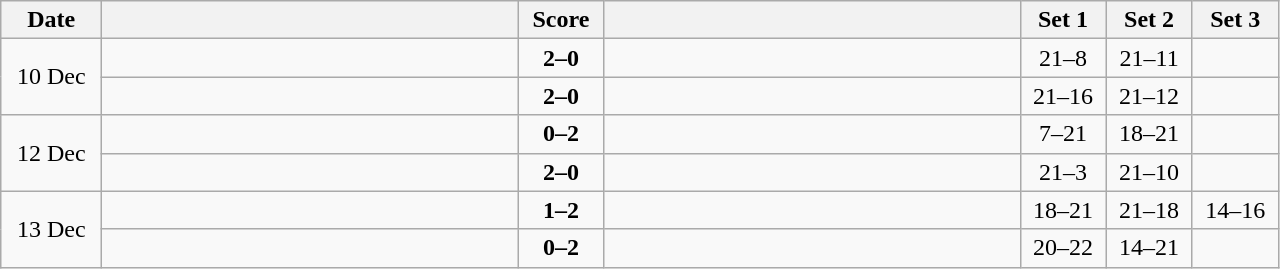<table class="wikitable" style="text-align: center;">
<tr>
<th width="60">Date</th>
<th align="right" width="270"></th>
<th width="50">Score</th>
<th align="left" width="270"></th>
<th width="50">Set 1</th>
<th width="50">Set 2</th>
<th width="50">Set 3</th>
</tr>
<tr>
<td rowspan=2>10 Dec</td>
<td align=left><strong></strong></td>
<td align=center><strong>2–0</strong></td>
<td align=left></td>
<td>21–8</td>
<td>21–11</td>
<td></td>
</tr>
<tr>
<td align=left><strong></strong></td>
<td align=center><strong>2–0</strong></td>
<td align=left></td>
<td>21–16</td>
<td>21–12</td>
<td></td>
</tr>
<tr>
<td rowspan=2>12 Dec</td>
<td align=left></td>
<td align=center><strong>0–2</strong></td>
<td align=left><strong></strong></td>
<td>7–21</td>
<td>18–21</td>
<td></td>
</tr>
<tr>
<td align=left><strong></strong></td>
<td align=center><strong>2–0</strong></td>
<td align=left></td>
<td>21–3</td>
<td>21–10</td>
<td></td>
</tr>
<tr>
<td rowspan=2>13 Dec</td>
<td align=left></td>
<td align=center><strong>1–2</strong></td>
<td align=left><strong></strong></td>
<td>18–21</td>
<td>21–18</td>
<td>14–16</td>
</tr>
<tr>
<td align=left></td>
<td align=center><strong>0–2</strong></td>
<td align=left><strong></strong></td>
<td>20–22</td>
<td>14–21</td>
<td></td>
</tr>
</table>
